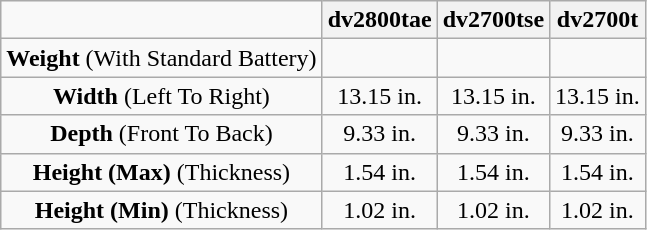<table class="wikitable" style="text-align:center;">
<tr>
<td></td>
<th>dv2800tae</th>
<th>dv2700tse</th>
<th>dv2700t</th>
</tr>
<tr>
<td><strong>Weight</strong> (With Standard Battery)</td>
<td></td>
<td></td>
<td></td>
</tr>
<tr>
<td><strong>Width</strong> (Left To Right)</td>
<td>13.15 in.</td>
<td>13.15 in.</td>
<td>13.15 in.</td>
</tr>
<tr>
<td><strong>Depth</strong> (Front To Back)</td>
<td>9.33 in.</td>
<td>9.33 in.</td>
<td>9.33 in.</td>
</tr>
<tr>
<td><strong>Height (Max)</strong> (Thickness)</td>
<td>1.54 in.</td>
<td>1.54 in.</td>
<td>1.54 in.</td>
</tr>
<tr>
<td><strong>Height (Min)</strong> (Thickness)</td>
<td>1.02 in.</td>
<td>1.02 in.</td>
<td>1.02 in.</td>
</tr>
</table>
